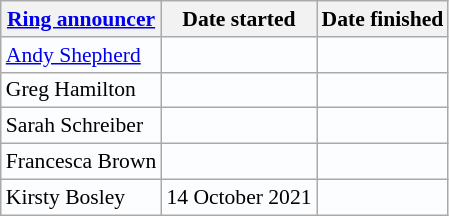<table class="wikitable" style="background:#fcfdff; font-size:90%;">
<tr>
<th><a href='#'>Ring announcer</a></th>
<th>Date started</th>
<th>Date finished</th>
</tr>
<tr>
<td><a href='#'>Andy Shepherd</a></td>
<td></td>
<td></td>
</tr>
<tr>
<td>Greg Hamilton</td>
<td></td>
<td></td>
</tr>
<tr>
<td>Sarah Schreiber</td>
<td></td>
<td></td>
</tr>
<tr>
<td>Francesca Brown</td>
<td></td>
<td></td>
</tr>
<tr>
<td>Kirsty Bosley</td>
<td>14 October 2021</td>
<td></td>
</tr>
</table>
